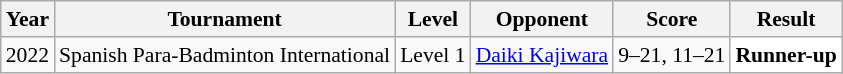<table class="sortable wikitable" style="font-size: 90%;">
<tr>
<th>Year</th>
<th>Tournament</th>
<th>Level</th>
<th>Opponent</th>
<th>Score</th>
<th>Result</th>
</tr>
<tr>
<td align="center">2022</td>
<td align="left">Spanish Para-Badminton International</td>
<td align="left">Level 1</td>
<td align="left"> <a href='#'>Daiki Kajiwara</a></td>
<td align="left">9–21, 11–21</td>
<td style="text-align:left; background:white"> <strong>Runner-up</strong></td>
</tr>
</table>
